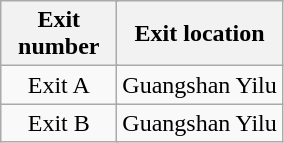<table class="wikitable">
<tr>
<th style="width:70px" colspan="2">Exit number</th>
<th>Exit location</th>
</tr>
<tr>
<td align="center" colspan="2">Exit A</td>
<td>Guangshan Yilu</td>
</tr>
<tr>
<td align="center" colspan="2">Exit B</td>
<td>Guangshan Yilu</td>
</tr>
</table>
